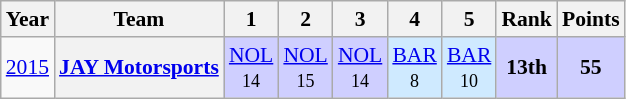<table class="wikitable" style="text-align:center; font-size:90%">
<tr>
<th>Year</th>
<th>Team</th>
<th>1</th>
<th>2</th>
<th>3</th>
<th>4</th>
<th>5</th>
<th>Rank</th>
<th>Points</th>
</tr>
<tr>
<td><a href='#'>2015</a></td>
<th><a href='#'>JAY Motorsports</a></th>
<td style="background:#CFCFFF;"><a href='#'>NOL</a><br><small>14</small></td>
<td style="background:#CFCFFF;"><a href='#'>NOL</a><br><small>15</small></td>
<td style="background:#CFCFFF;"><a href='#'>NOL</a><br><small>14</small></td>
<td style="background:#CFEAFF;"><a href='#'>BAR</a><br><small>8</small></td>
<td style="background:#CFEAFF;"><a href='#'>BAR</a><br><small>10</small></td>
<td style="background:#CFCFFF;"><strong>13th</strong></td>
<td style="background:#CFCFFF;"><strong>55</strong></td>
</tr>
</table>
